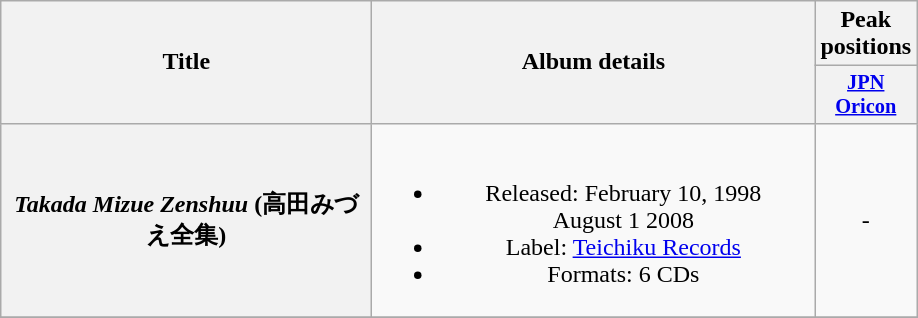<table class="wikitable plainrowheaders" style="text-align:center;">
<tr>
<th style="width:15em;" rowspan="2">Title</th>
<th style="width:18em;" rowspan="2">Album details</th>
<th colspan="1">Peak positions</th>
</tr>
<tr>
<th style="width:3em;font-size:85%"><a href='#'>JPN<br>Oricon</a><br></th>
</tr>
<tr>
<th scope="row"><em>Takada Mizue Zenshuu</em> (高田みづえ全集)</th>
<td><br><ul><li>Released: February 10, 1998<br>August 1 2008</li><li>Label: <a href='#'>Teichiku Records</a></li><li>Formats: 6 CDs</li></ul></td>
<td>-</td>
</tr>
<tr>
</tr>
</table>
